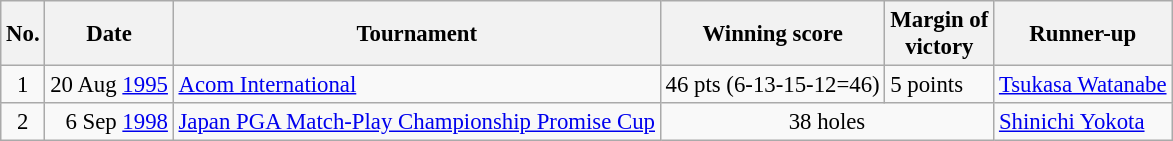<table class="wikitable" style="font-size:95%;">
<tr>
<th>No.</th>
<th>Date</th>
<th>Tournament</th>
<th>Winning score</th>
<th>Margin of<br>victory</th>
<th>Runner-up</th>
</tr>
<tr>
<td align=center>1</td>
<td align=right>20 Aug <a href='#'>1995</a></td>
<td><a href='#'>Acom International</a></td>
<td>46 pts (6-13-15-12=46)</td>
<td>5 points</td>
<td> <a href='#'>Tsukasa Watanabe</a></td>
</tr>
<tr>
<td align=center>2</td>
<td align=right>6 Sep <a href='#'>1998</a></td>
<td><a href='#'>Japan PGA Match-Play Championship Promise Cup</a></td>
<td colspan=2 align=center>38 holes</td>
<td> <a href='#'>Shinichi Yokota</a></td>
</tr>
</table>
